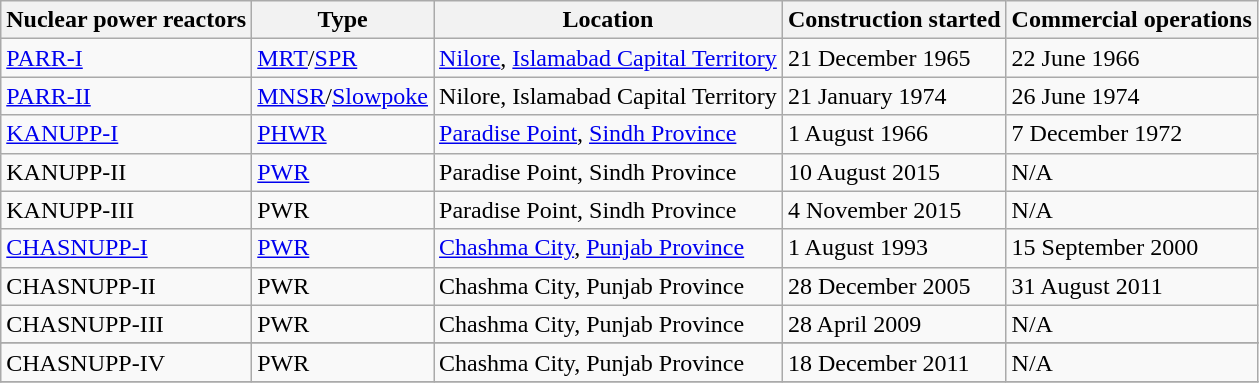<table class=wikitable>
<tr>
<th>Nuclear power reactors</th>
<th>Type</th>
<th>Location</th>
<th>Construction started</th>
<th>Commercial operations</th>
</tr>
<tr>
<td><a href='#'>PARR-I</a></td>
<td><a href='#'>MRT</a>/<a href='#'>SPR</a></td>
<td><a href='#'>Nilore</a>, <a href='#'>Islamabad Capital Territory</a></td>
<td>21 December 1965</td>
<td>22 June 1966</td>
</tr>
<tr>
<td><a href='#'>PARR-II</a></td>
<td><a href='#'>MNSR</a>/<a href='#'>Slowpoke</a></td>
<td>Nilore, Islamabad Capital Territory</td>
<td>21 January 1974</td>
<td>26 June 1974</td>
</tr>
<tr>
<td><a href='#'>KANUPP-I</a></td>
<td><a href='#'>PHWR</a></td>
<td><a href='#'>Paradise Point</a>, <a href='#'>Sindh Province</a></td>
<td>1 August 1966</td>
<td>7 December 1972</td>
</tr>
<tr>
<td>KANUPP-II</td>
<td><a href='#'>PWR</a></td>
<td>Paradise Point, Sindh Province</td>
<td>10 August 2015</td>
<td>N/A</td>
</tr>
<tr>
<td>KANUPP-III</td>
<td>PWR</td>
<td>Paradise Point, Sindh Province</td>
<td>4 November 2015</td>
<td>N/A</td>
</tr>
<tr>
<td><a href='#'>CHASNUPP-I</a></td>
<td><a href='#'>PWR</a></td>
<td><a href='#'>Chashma City</a>, <a href='#'>Punjab Province</a></td>
<td>1 August 1993</td>
<td>15 September 2000</td>
</tr>
<tr>
<td>CHASNUPP-II</td>
<td>PWR</td>
<td>Chashma City, Punjab Province</td>
<td>28 December 2005</td>
<td>31 August 2011</td>
</tr>
<tr>
<td>CHASNUPP-III</td>
<td>PWR</td>
<td>Chashma City, Punjab Province</td>
<td>28 April 2009</td>
<td>N/A</td>
</tr>
<tr>
</tr>
<tr>
<td>CHASNUPP-IV</td>
<td>PWR</td>
<td>Chashma City, Punjab Province</td>
<td>18 December 2011</td>
<td>N/A</td>
</tr>
<tr>
</tr>
</table>
